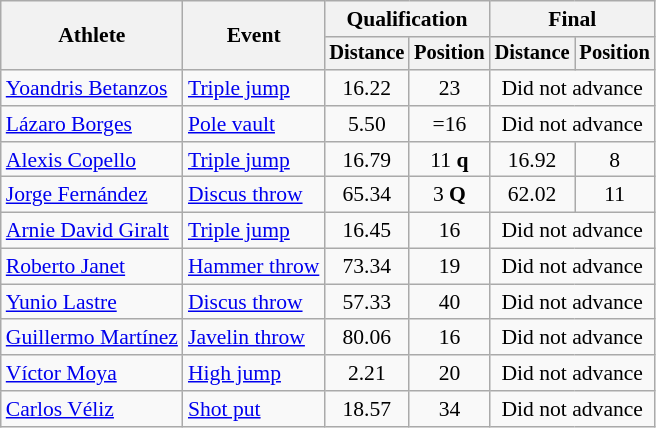<table class=wikitable style="font-size:90%">
<tr>
<th rowspan="2">Athlete</th>
<th rowspan="2">Event</th>
<th colspan="2">Qualification</th>
<th colspan="2">Final</th>
</tr>
<tr style="font-size:95%">
<th>Distance</th>
<th>Position</th>
<th>Distance</th>
<th>Position</th>
</tr>
<tr align=center>
<td align=left><a href='#'>Yoandris Betanzos</a></td>
<td align=left><a href='#'>Triple jump</a></td>
<td>16.22</td>
<td>23</td>
<td colspan=2>Did not advance</td>
</tr>
<tr align=center>
<td align=left><a href='#'>Lázaro Borges</a></td>
<td align=left><a href='#'>Pole vault</a></td>
<td>5.50</td>
<td>=16</td>
<td colspan=2>Did not advance</td>
</tr>
<tr align=center>
<td align=left><a href='#'>Alexis Copello</a></td>
<td align=left><a href='#'>Triple jump</a></td>
<td>16.79</td>
<td>11 <strong>q</strong></td>
<td>16.92</td>
<td>8</td>
</tr>
<tr align=center>
<td align=left><a href='#'>Jorge Fernández</a></td>
<td align=left><a href='#'>Discus throw</a></td>
<td>65.34</td>
<td>3 <strong>Q</strong></td>
<td>62.02</td>
<td>11</td>
</tr>
<tr align=center>
<td align=left><a href='#'>Arnie David Giralt</a></td>
<td align=left><a href='#'>Triple jump</a></td>
<td>16.45</td>
<td>16</td>
<td colspan=2>Did not advance</td>
</tr>
<tr align=center>
<td align=left><a href='#'>Roberto Janet</a></td>
<td align=left><a href='#'>Hammer throw</a></td>
<td>73.34</td>
<td>19</td>
<td colspan=2>Did not advance</td>
</tr>
<tr align=center>
<td align=left><a href='#'>Yunio Lastre</a></td>
<td align=left><a href='#'>Discus throw</a></td>
<td>57.33</td>
<td>40</td>
<td colspan=2>Did not advance</td>
</tr>
<tr align=center>
<td align=left><a href='#'>Guillermo Martínez</a></td>
<td align=left><a href='#'>Javelin throw</a></td>
<td>80.06</td>
<td>16</td>
<td colspan=2>Did not advance</td>
</tr>
<tr align=center>
<td align=left><a href='#'>Víctor Moya</a></td>
<td align=left><a href='#'>High jump</a></td>
<td>2.21</td>
<td>20</td>
<td colspan=2>Did not advance</td>
</tr>
<tr align=center>
<td align=left><a href='#'>Carlos Véliz</a></td>
<td align=left><a href='#'>Shot put</a></td>
<td>18.57</td>
<td>34</td>
<td colspan=2>Did not advance</td>
</tr>
</table>
